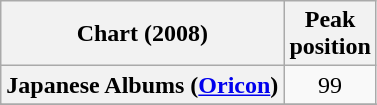<table class="wikitable sortable plainrowheaders" style="text-align:center;">
<tr>
<th scope="col">Chart (2008)</th>
<th scope="col">Peak<br>position</th>
</tr>
<tr>
<th scope="row">Japanese Albums (<a href='#'>Oricon</a>)</th>
<td>99</td>
</tr>
<tr>
</tr>
<tr>
</tr>
<tr>
</tr>
</table>
